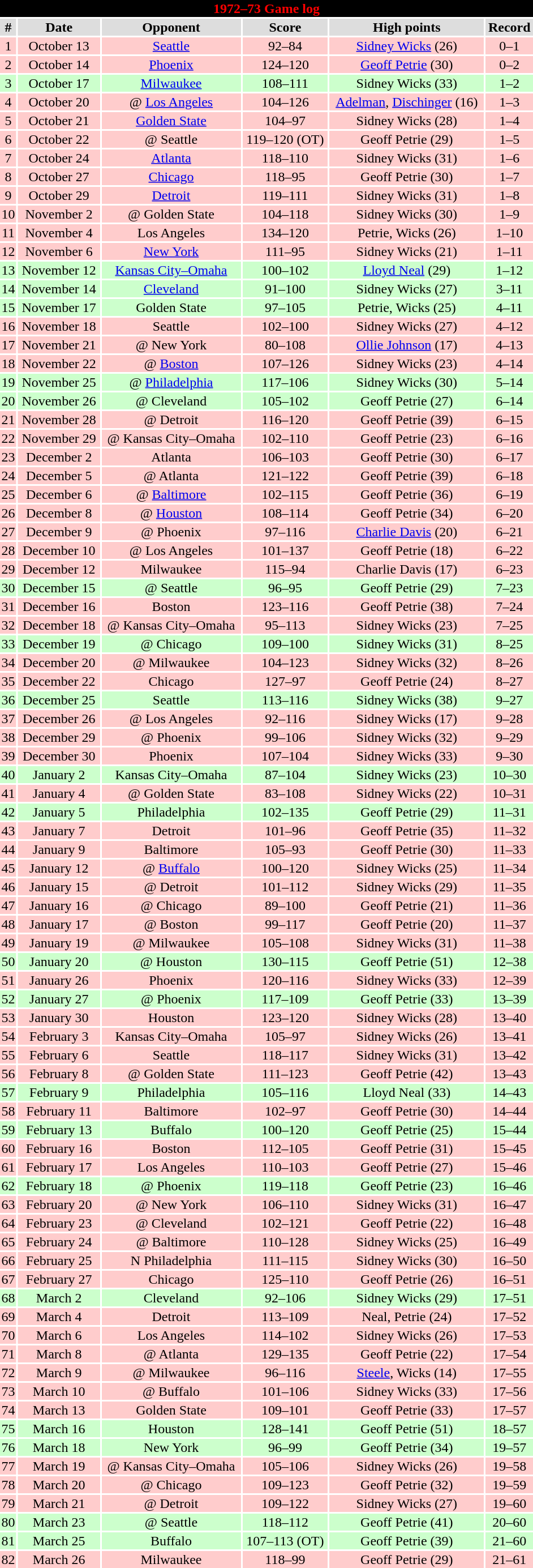<table class="toccolours collapsible" width=50% style="clear:both; margin:1.5em auto; text-align:center">
<tr>
<th colspan=11 style="background:#000000; color:#FF0000;">1972–73 Game log</th>
</tr>
<tr align="center" bgcolor="#dddddd">
<td><strong>#</strong></td>
<td><strong>Date</strong></td>
<td><strong>Opponent</strong></td>
<td><strong>Score</strong></td>
<td><strong>High points</strong></td>
<td><strong>Record</strong></td>
</tr>
<tr align="center" bgcolor="#ffcccc">
<td>1</td>
<td>October 13</td>
<td><a href='#'>Seattle</a></td>
<td>92–84</td>
<td><a href='#'>Sidney Wicks</a> (26)</td>
<td>0–1</td>
</tr>
<tr align="center" bgcolor="#ffcccc">
<td>2</td>
<td>October 14</td>
<td><a href='#'>Phoenix</a></td>
<td>124–120</td>
<td><a href='#'>Geoff Petrie</a> (30)</td>
<td>0–2</td>
</tr>
<tr align="center" bgcolor="#ccffcc">
<td>3</td>
<td>October 17</td>
<td><a href='#'>Milwaukee</a></td>
<td>108–111</td>
<td>Sidney Wicks (33)</td>
<td>1–2</td>
</tr>
<tr align="center" bgcolor="#ffcccc">
<td>4</td>
<td>October 20</td>
<td>@ <a href='#'>Los Angeles</a></td>
<td>104–126</td>
<td><a href='#'>Adelman</a>, <a href='#'>Dischinger</a> (16)</td>
<td>1–3</td>
</tr>
<tr align="center" bgcolor="#ffcccc">
<td>5</td>
<td>October 21</td>
<td><a href='#'>Golden State</a></td>
<td>104–97</td>
<td>Sidney Wicks (28)</td>
<td>1–4</td>
</tr>
<tr align="center" bgcolor="#ffcccc">
<td>6</td>
<td>October 22</td>
<td>@ Seattle</td>
<td>119–120 (OT)</td>
<td>Geoff Petrie (29)</td>
<td>1–5</td>
</tr>
<tr align="center" bgcolor="#ffcccc">
<td>7</td>
<td>October 24</td>
<td><a href='#'>Atlanta</a></td>
<td>118–110</td>
<td>Sidney Wicks (31)</td>
<td>1–6</td>
</tr>
<tr align="center" bgcolor="#ffcccc">
<td>8</td>
<td>October 27</td>
<td><a href='#'>Chicago</a></td>
<td>118–95</td>
<td>Geoff Petrie (30)</td>
<td>1–7</td>
</tr>
<tr align="center" bgcolor="#ffcccc">
<td>9</td>
<td>October 29</td>
<td><a href='#'>Detroit</a></td>
<td>119–111</td>
<td>Sidney Wicks (31)</td>
<td>1–8</td>
</tr>
<tr align="center" bgcolor="#ffcccc">
<td>10</td>
<td>November 2</td>
<td>@ Golden State</td>
<td>104–118</td>
<td>Sidney Wicks (30)</td>
<td>1–9</td>
</tr>
<tr align="center" bgcolor="#ffcccc">
<td>11</td>
<td>November 4</td>
<td>Los Angeles</td>
<td>134–120</td>
<td>Petrie, Wicks (26)</td>
<td>1–10</td>
</tr>
<tr align="center" bgcolor="#ffcccc">
<td>12</td>
<td>November 6</td>
<td><a href='#'>New York</a></td>
<td>111–95</td>
<td>Sidney Wicks (21)</td>
<td>1–11</td>
</tr>
<tr align="center" bgcolor="#ccffcc">
<td>13</td>
<td>November 12</td>
<td><a href='#'>Kansas City–Omaha</a></td>
<td>100–102</td>
<td><a href='#'>Lloyd Neal</a> (29)</td>
<td>1–12</td>
</tr>
<tr align="center" bgcolor="#ccffcc">
<td>14</td>
<td>November 14</td>
<td><a href='#'>Cleveland</a></td>
<td>91–100</td>
<td>Sidney Wicks (27)</td>
<td>3–11</td>
</tr>
<tr align="center" bgcolor="#ccffcc">
<td>15</td>
<td>November 17</td>
<td>Golden State</td>
<td>97–105</td>
<td>Petrie, Wicks (25)</td>
<td>4–11</td>
</tr>
<tr align="center" bgcolor="#ffcccc">
<td>16</td>
<td>November 18</td>
<td>Seattle</td>
<td>102–100</td>
<td>Sidney Wicks (27)</td>
<td>4–12</td>
</tr>
<tr align="center" bgcolor="#ffcccc">
<td>17</td>
<td>November 21</td>
<td>@ New York</td>
<td>80–108</td>
<td><a href='#'>Ollie Johnson</a> (17)</td>
<td>4–13</td>
</tr>
<tr align="center" bgcolor="#ffcccc">
<td>18</td>
<td>November 22</td>
<td>@ <a href='#'>Boston</a></td>
<td>107–126</td>
<td>Sidney Wicks (23)</td>
<td>4–14</td>
</tr>
<tr align="center" bgcolor="#ccffcc">
<td>19</td>
<td>November 25</td>
<td>@ <a href='#'>Philadelphia</a></td>
<td>117–106</td>
<td>Sidney Wicks (30)</td>
<td>5–14</td>
</tr>
<tr align="center" bgcolor="#ccffcc">
<td>20</td>
<td>November 26</td>
<td>@ Cleveland</td>
<td>105–102</td>
<td>Geoff Petrie (27)</td>
<td>6–14</td>
</tr>
<tr align="center" bgcolor="#ffcccc">
<td>21</td>
<td>November 28</td>
<td>@ Detroit</td>
<td>116–120</td>
<td>Geoff Petrie (39)</td>
<td>6–15</td>
</tr>
<tr align="center" bgcolor="#ffcccc">
<td>22</td>
<td>November 29</td>
<td>@ Kansas City–Omaha</td>
<td>102–110</td>
<td>Geoff Petrie (23)</td>
<td>6–16</td>
</tr>
<tr align="center" bgcolor="#ffcccc">
<td>23</td>
<td>December 2</td>
<td>Atlanta</td>
<td>106–103</td>
<td>Geoff Petrie (30)</td>
<td>6–17</td>
</tr>
<tr align="center" bgcolor="#ffcccc">
<td>24</td>
<td>December 5</td>
<td>@ Atlanta</td>
<td>121–122</td>
<td>Geoff Petrie (39)</td>
<td>6–18</td>
</tr>
<tr align="center" bgcolor="#ffcccc">
<td>25</td>
<td>December 6</td>
<td>@ <a href='#'>Baltimore</a></td>
<td>102–115</td>
<td>Geoff Petrie (36)</td>
<td>6–19</td>
</tr>
<tr align="center" bgcolor="#ffcccc">
<td>26</td>
<td>December 8</td>
<td>@ <a href='#'>Houston</a></td>
<td>108–114</td>
<td>Geoff Petrie (34)</td>
<td>6–20</td>
</tr>
<tr align="center" bgcolor="#ffcccc">
<td>27</td>
<td>December 9</td>
<td>@ Phoenix</td>
<td>97–116</td>
<td><a href='#'>Charlie Davis</a> (20)</td>
<td>6–21</td>
</tr>
<tr align="center" bgcolor="#ffcccc">
<td>28</td>
<td>December 10</td>
<td>@ Los Angeles</td>
<td>101–137</td>
<td>Geoff Petrie (18)</td>
<td>6–22</td>
</tr>
<tr align="center" bgcolor="#ffcccc">
<td>29</td>
<td>December 12</td>
<td>Milwaukee</td>
<td>115–94</td>
<td>Charlie Davis (17)</td>
<td>6–23</td>
</tr>
<tr align="center" bgcolor="#ccffcc">
<td>30</td>
<td>December 15</td>
<td>@ Seattle</td>
<td>96–95</td>
<td>Geoff Petrie (29)</td>
<td>7–23</td>
</tr>
<tr align="center" bgcolor="#ffcccc">
<td>31</td>
<td>December 16</td>
<td>Boston</td>
<td>123–116</td>
<td>Geoff Petrie (38)</td>
<td>7–24</td>
</tr>
<tr align="center" bgcolor="#ffcccc">
<td>32</td>
<td>December 18</td>
<td>@ Kansas City–Omaha</td>
<td>95–113</td>
<td>Sidney Wicks (23)</td>
<td>7–25</td>
</tr>
<tr align="center" bgcolor="#ccffcc">
<td>33</td>
<td>December 19</td>
<td>@ Chicago</td>
<td>109–100</td>
<td>Sidney Wicks (31)</td>
<td>8–25</td>
</tr>
<tr align="center" bgcolor="#ffcccc">
<td>34</td>
<td>December 20</td>
<td>@ Milwaukee</td>
<td>104–123</td>
<td>Sidney Wicks (32)</td>
<td>8–26</td>
</tr>
<tr align="center" bgcolor="#ffcccc">
<td>35</td>
<td>December 22</td>
<td>Chicago</td>
<td>127–97</td>
<td>Geoff Petrie (24)</td>
<td>8–27</td>
</tr>
<tr align="center" bgcolor="#ccffcc">
<td>36</td>
<td>December 25</td>
<td>Seattle</td>
<td>113–116</td>
<td>Sidney Wicks (38)</td>
<td>9–27</td>
</tr>
<tr align="center" bgcolor="#ffcccc">
<td>37</td>
<td>December 26</td>
<td>@ Los Angeles</td>
<td>92–116</td>
<td>Sidney Wicks (17)</td>
<td>9–28</td>
</tr>
<tr align="center" bgcolor="#ffcccc">
<td>38</td>
<td>December 29</td>
<td>@ Phoenix</td>
<td>99–106</td>
<td>Sidney Wicks (32)</td>
<td>9–29</td>
</tr>
<tr align="center" bgcolor="#ffcccc">
<td>39</td>
<td>December 30</td>
<td>Phoenix</td>
<td>107–104</td>
<td>Sidney Wicks (33)</td>
<td>9–30</td>
</tr>
<tr align="center" bgcolor="#ccffcc">
<td>40</td>
<td>January 2</td>
<td>Kansas City–Omaha</td>
<td>87–104</td>
<td>Sidney Wicks (23)</td>
<td>10–30</td>
</tr>
<tr align="center" bgcolor="#ffcccc">
<td>41</td>
<td>January 4</td>
<td>@ Golden State</td>
<td>83–108</td>
<td>Sidney Wicks (22)</td>
<td>10–31</td>
</tr>
<tr align="center" bgcolor="#ccffcc">
<td>42</td>
<td>January 5</td>
<td>Philadelphia</td>
<td>102–135</td>
<td>Geoff Petrie (29)</td>
<td>11–31</td>
</tr>
<tr align="center" bgcolor="#ffcccc">
<td>43</td>
<td>January 7</td>
<td>Detroit</td>
<td>101–96</td>
<td>Geoff Petrie (35)</td>
<td>11–32</td>
</tr>
<tr align="center" bgcolor="#ffcccc">
<td>44</td>
<td>January 9</td>
<td>Baltimore</td>
<td>105–93</td>
<td>Geoff Petrie (30)</td>
<td>11–33</td>
</tr>
<tr align="center" bgcolor="#ffcccc">
<td>45</td>
<td>January 12</td>
<td>@ <a href='#'>Buffalo</a></td>
<td>100–120</td>
<td>Sidney Wicks (25)</td>
<td>11–34</td>
</tr>
<tr align="center" bgcolor="#ffcccc">
<td>46</td>
<td>January 15</td>
<td>@ Detroit</td>
<td>101–112</td>
<td>Sidney Wicks (29)</td>
<td>11–35</td>
</tr>
<tr align="center" bgcolor="#ffcccc">
<td>47</td>
<td>January 16</td>
<td>@ Chicago</td>
<td>89–100</td>
<td>Geoff Petrie (21)</td>
<td>11–36</td>
</tr>
<tr align="center" bgcolor="#ffcccc">
<td>48</td>
<td>January 17</td>
<td>@ Boston</td>
<td>99–117</td>
<td>Geoff Petrie (20)</td>
<td>11–37</td>
</tr>
<tr align="center" bgcolor="#ffcccc">
<td>49</td>
<td>January 19</td>
<td>@ Milwaukee</td>
<td>105–108</td>
<td>Sidney Wicks (31)</td>
<td>11–38</td>
</tr>
<tr align="center" bgcolor="#ccffcc">
<td>50</td>
<td>January 20</td>
<td>@ Houston</td>
<td>130–115</td>
<td>Geoff Petrie (51)</td>
<td>12–38</td>
</tr>
<tr align="center" bgcolor="#ffcccc">
<td>51</td>
<td>January 26</td>
<td>Phoenix</td>
<td>120–116</td>
<td>Sidney Wicks (33)</td>
<td>12–39</td>
</tr>
<tr align="center" bgcolor="#ccffcc">
<td>52</td>
<td>January 27</td>
<td>@ Phoenix</td>
<td>117–109</td>
<td>Geoff Petrie (33)</td>
<td>13–39</td>
</tr>
<tr align="center" bgcolor="#ffcccc">
<td>53</td>
<td>January 30</td>
<td>Houston</td>
<td>123–120</td>
<td>Sidney Wicks (28)</td>
<td>13–40</td>
</tr>
<tr align="center" bgcolor="#ffcccc">
<td>54</td>
<td>February 3</td>
<td>Kansas City–Omaha</td>
<td>105–97</td>
<td>Sidney Wicks (26)</td>
<td>13–41</td>
</tr>
<tr align="center" bgcolor="#ffcccc">
<td>55</td>
<td>February 6</td>
<td>Seattle</td>
<td>118–117</td>
<td>Sidney Wicks (31)</td>
<td>13–42</td>
</tr>
<tr align="center" bgcolor="#ffcccc">
<td>56</td>
<td>February 8</td>
<td>@ Golden State</td>
<td>111–123</td>
<td>Geoff Petrie (42)</td>
<td>13–43</td>
</tr>
<tr align="center" bgcolor="#ccffcc">
<td>57</td>
<td>February 9</td>
<td>Philadelphia</td>
<td>105–116</td>
<td>Lloyd Neal (33)</td>
<td>14–43</td>
</tr>
<tr align="center" bgcolor="#ffcccc">
<td>58</td>
<td>February 11</td>
<td>Baltimore</td>
<td>102–97</td>
<td>Geoff Petrie (30)</td>
<td>14–44</td>
</tr>
<tr align="center" bgcolor="#ccffcc">
<td>59</td>
<td>February 13</td>
<td>Buffalo</td>
<td>100–120</td>
<td>Geoff Petrie (25)</td>
<td>15–44</td>
</tr>
<tr align="center" bgcolor="#ffcccc">
<td>60</td>
<td>February 16</td>
<td>Boston</td>
<td>112–105</td>
<td>Geoff Petrie (31)</td>
<td>15–45</td>
</tr>
<tr align="center" bgcolor="#ffcccc">
<td>61</td>
<td>February 17</td>
<td>Los Angeles</td>
<td>110–103</td>
<td>Geoff Petrie (27)</td>
<td>15–46</td>
</tr>
<tr align="center" bgcolor="#ccffcc">
<td>62</td>
<td>February 18</td>
<td>@ Phoenix</td>
<td>119–118</td>
<td>Geoff Petrie (23)</td>
<td>16–46</td>
</tr>
<tr align="center" bgcolor="#ffcccc">
<td>63</td>
<td>February 20</td>
<td>@ New York</td>
<td>106–110</td>
<td>Sidney Wicks (31)</td>
<td>16–47</td>
</tr>
<tr align="center" bgcolor="#ffcccc">
<td>64</td>
<td>February 23</td>
<td>@ Cleveland</td>
<td>102–121</td>
<td>Geoff Petrie (22)</td>
<td>16–48</td>
</tr>
<tr align="center" bgcolor="#ffcccc">
<td>65</td>
<td>February 24</td>
<td>@ Baltimore</td>
<td>110–128</td>
<td>Sidney Wicks (25)</td>
<td>16–49</td>
</tr>
<tr align="center" bgcolor="#ffcccc">
<td>66</td>
<td>February 25</td>
<td>N Philadelphia</td>
<td>111–115</td>
<td>Sidney Wicks (30)</td>
<td>16–50</td>
</tr>
<tr align="center" bgcolor="#ffcccc">
<td>67</td>
<td>February 27</td>
<td>Chicago</td>
<td>125–110</td>
<td>Geoff Petrie (26)</td>
<td>16–51</td>
</tr>
<tr align="center" bgcolor="#ccffcc">
<td>68</td>
<td>March 2</td>
<td>Cleveland</td>
<td>92–106</td>
<td>Sidney Wicks (29)</td>
<td>17–51</td>
</tr>
<tr align="center" bgcolor="#ffcccc">
<td>69</td>
<td>March 4</td>
<td>Detroit</td>
<td>113–109</td>
<td>Neal, Petrie (24)</td>
<td>17–52</td>
</tr>
<tr align="center" bgcolor="#ffcccc">
<td>70</td>
<td>March 6</td>
<td>Los Angeles</td>
<td>114–102</td>
<td>Sidney Wicks (26)</td>
<td>17–53</td>
</tr>
<tr align="center" bgcolor="#ffcccc">
<td>71</td>
<td>March 8</td>
<td>@ Atlanta</td>
<td>129–135</td>
<td>Geoff Petrie (22)</td>
<td>17–54</td>
</tr>
<tr align="center" bgcolor="#ffcccc">
<td>72</td>
<td>March 9</td>
<td>@ Milwaukee</td>
<td>96–116</td>
<td><a href='#'>Steele</a>, Wicks (14)</td>
<td>17–55</td>
</tr>
<tr align="center" bgcolor="#ffcccc">
<td>73</td>
<td>March 10</td>
<td>@ Buffalo</td>
<td>101–106</td>
<td>Sidney Wicks (33)</td>
<td>17–56</td>
</tr>
<tr align="center" bgcolor="#ffcccc">
<td>74</td>
<td>March 13</td>
<td>Golden State</td>
<td>109–101</td>
<td>Geoff Petrie (33)</td>
<td>17–57</td>
</tr>
<tr align="center" bgcolor="#ccffcc">
<td>75</td>
<td>March 16</td>
<td>Houston</td>
<td>128–141</td>
<td>Geoff Petrie (51)</td>
<td>18–57</td>
</tr>
<tr align="center" bgcolor="#ccffcc">
<td>76</td>
<td>March 18</td>
<td>New York</td>
<td>96–99</td>
<td>Geoff Petrie (34)</td>
<td>19–57</td>
</tr>
<tr align="center" bgcolor="#ffcccc">
<td>77</td>
<td>March 19</td>
<td>@ Kansas City–Omaha</td>
<td>105–106</td>
<td>Sidney Wicks (26)</td>
<td>19–58</td>
</tr>
<tr align="center" bgcolor="#ffcccc">
<td>78</td>
<td>March 20</td>
<td>@ Chicago</td>
<td>109–123</td>
<td>Geoff Petrie (32)</td>
<td>19–59</td>
</tr>
<tr align="center" bgcolor="#ffcccc">
<td>79</td>
<td>March 21</td>
<td>@ Detroit</td>
<td>109–122</td>
<td>Sidney Wicks (27)</td>
<td>19–60</td>
</tr>
<tr align="center" bgcolor="#ccffcc">
<td>80</td>
<td>March 23</td>
<td>@ Seattle</td>
<td>118–112</td>
<td>Geoff Petrie (41)</td>
<td>20–60</td>
</tr>
<tr align="center" bgcolor="#ccffcc">
<td>81</td>
<td>March 25</td>
<td>Buffalo</td>
<td>107–113 (OT)</td>
<td>Geoff Petrie (39)</td>
<td>21–60</td>
</tr>
<tr align="center" bgcolor="#ffcccc">
<td>82</td>
<td>March 26</td>
<td>Milwaukee</td>
<td>118–99</td>
<td>Geoff Petrie (29)</td>
<td>21–61</td>
</tr>
</table>
